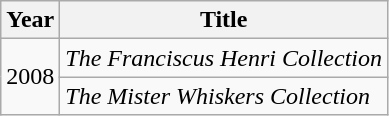<table class="wikitable">
<tr>
<th>Year</th>
<th>Title</th>
</tr>
<tr>
<td rowspan="2">2008</td>
<td><em>The Franciscus Henri Collection</em></td>
</tr>
<tr>
<td><em>The Mister Whiskers Collection</em></td>
</tr>
</table>
